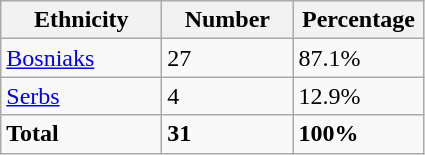<table class="wikitable">
<tr>
<th width="100px">Ethnicity</th>
<th width="80px">Number</th>
<th width="80px">Percentage</th>
</tr>
<tr>
<td><a href='#'>Bosniaks</a></td>
<td>27</td>
<td>87.1%</td>
</tr>
<tr>
<td><a href='#'>Serbs</a></td>
<td>4</td>
<td>12.9%</td>
</tr>
<tr>
<td><strong>Total</strong></td>
<td><strong>31</strong></td>
<td><strong>100%</strong></td>
</tr>
</table>
